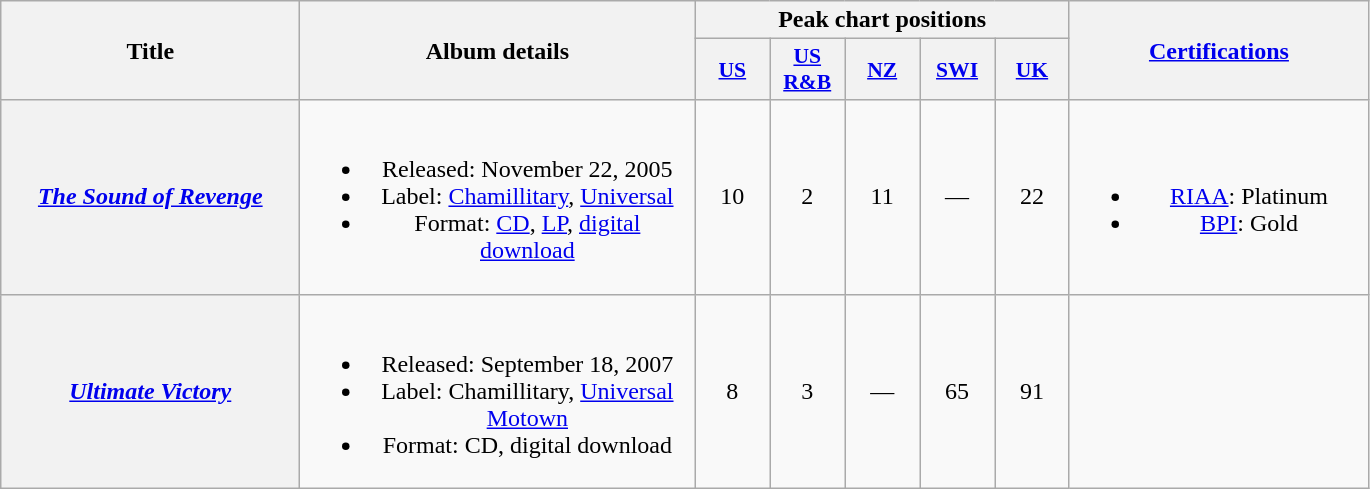<table class="wikitable plainrowheaders" style="text-align:center;" border="1">
<tr>
<th scope="col" rowspan="2" style="width:12em;">Title</th>
<th scope="col" rowspan="2" style="width:16em;">Album details</th>
<th scope="col" colspan="5">Peak chart positions</th>
<th scope="col" rowspan="2" style="width:12em;"><a href='#'>Certifications</a></th>
</tr>
<tr>
<th scope="col" style="width:3em;font-size:90%;"><a href='#'>US</a><br></th>
<th scope="col" style="width:3em;font-size:90%;"><a href='#'>US R&B</a><br></th>
<th scope="col" style="width:3em;font-size:90%;"><a href='#'>NZ</a><br></th>
<th scope="col" style="width:3em;font-size:90%;"><a href='#'>SWI</a><br></th>
<th scope="col" style="width:3em;font-size:90%;"><a href='#'>UK</a><br></th>
</tr>
<tr>
<th scope="row"><em><a href='#'>The Sound of Revenge</a></em></th>
<td><br><ul><li>Released: November 22, 2005</li><li>Label: <a href='#'>Chamillitary</a>, <a href='#'>Universal</a></li><li>Format: <a href='#'>CD</a>, <a href='#'>LP</a>, <a href='#'>digital download</a></li></ul></td>
<td>10</td>
<td>2</td>
<td>11</td>
<td>—</td>
<td>22</td>
<td><br><ul><li><a href='#'>RIAA</a>: Platinum</li><li><a href='#'>BPI</a>: Gold</li></ul></td>
</tr>
<tr>
<th scope="row"><em><a href='#'>Ultimate Victory</a></em></th>
<td><br><ul><li>Released: September 18, 2007</li><li>Label: Chamillitary, <a href='#'>Universal Motown</a></li><li>Format: CD, digital download</li></ul></td>
<td>8</td>
<td>3</td>
<td>—</td>
<td>65</td>
<td>91</td>
<td></td>
</tr>
</table>
